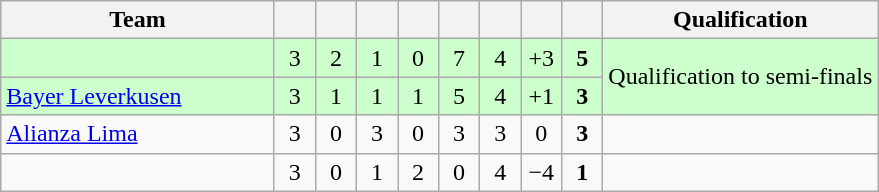<table class="wikitable" style="text-align:center;">
<tr>
<th width=175>Team</th>
<th width=20></th>
<th width=20></th>
<th width=20></th>
<th width=20></th>
<th width=20></th>
<th width=20></th>
<th width=20></th>
<th width=20></th>
<th>Qualification</th>
</tr>
<tr bgcolor="#ccffcc">
<td align="left"></td>
<td>3</td>
<td>2</td>
<td>1</td>
<td>0</td>
<td>7</td>
<td>4</td>
<td>+3</td>
<td><strong>5</strong></td>
<td rowspan="2">Qualification to semi-finals</td>
</tr>
<tr bgcolor="#ccffcc">
<td align="left"> <a href='#'>Bayer Leverkusen</a></td>
<td>3</td>
<td>1</td>
<td>1</td>
<td>1</td>
<td>5</td>
<td>4</td>
<td>+1</td>
<td><strong>3</strong></td>
</tr>
<tr>
<td align="left"> <a href='#'>Alianza Lima</a></td>
<td>3</td>
<td>0</td>
<td>3</td>
<td>0</td>
<td>3</td>
<td>3</td>
<td>0</td>
<td><strong>3</strong></td>
<td></td>
</tr>
<tr>
<td align="left"></td>
<td>3</td>
<td>0</td>
<td>1</td>
<td>2</td>
<td>0</td>
<td>4</td>
<td>−4</td>
<td><strong>1</strong></td>
<td></td>
</tr>
</table>
